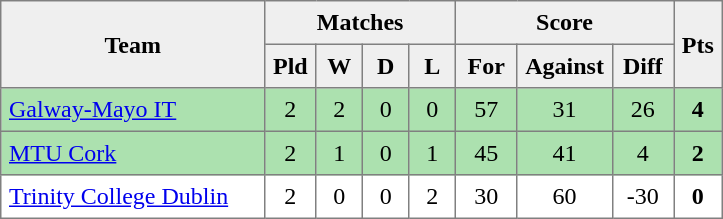<table style=border-collapse:collapse border=1 cellspacing=0 cellpadding=5>
<tr align=center bgcolor=#efefef>
<th rowspan=2 width=165>Team</th>
<th colspan=4>Matches</th>
<th colspan=3>Score</th>
<th rowspan=2width=20>Pts</th>
</tr>
<tr align=center bgcolor=#efefef>
<th width=20>Pld</th>
<th width=20>W</th>
<th width=20>D</th>
<th width=20>L</th>
<th width=30>For</th>
<th width=30>Against</th>
<th width=30>Diff</th>
</tr>
<tr align=center style="background:#ACE1AF;">
<td style="text-align:left;"><a href='#'>Galway-Mayo IT</a></td>
<td>2</td>
<td>2</td>
<td>0</td>
<td>0</td>
<td>57</td>
<td>31</td>
<td>26</td>
<td><strong>4</strong></td>
</tr>
<tr align=center style="background:#ACE1AF;">
<td style="text-align:left;"><a href='#'>MTU Cork</a></td>
<td>2</td>
<td>1</td>
<td>0</td>
<td>1</td>
<td>45</td>
<td>41</td>
<td>4</td>
<td><strong>2</strong></td>
</tr>
<tr align=center>
<td style="text-align:left;"><a href='#'>Trinity College Dublin</a></td>
<td>2</td>
<td>0</td>
<td>0</td>
<td>2</td>
<td>30</td>
<td>60</td>
<td>-30</td>
<td><strong>0</strong></td>
</tr>
</table>
